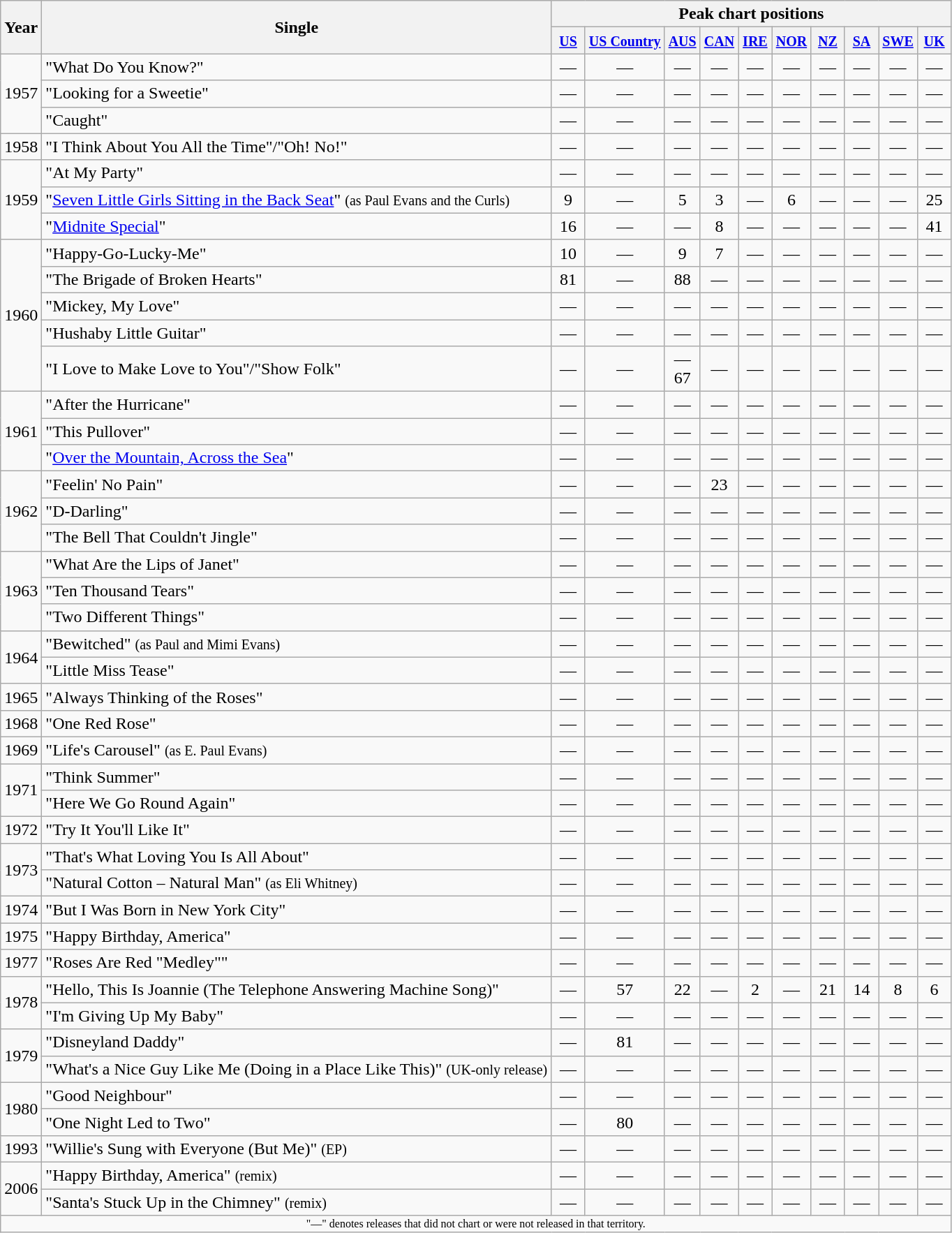<table class="wikitable" style="text-align:center;">
<tr>
<th rowspan="2">Year</th>
<th rowspan="2">Single</th>
<th colspan="10">Peak chart positions</th>
</tr>
<tr>
<th width="25"><small><a href='#'>US</a></small><br></th>
<th><small><a href='#'>US Country</a></small><br></th>
<th width="25"><small><a href='#'>AUS</a></small></th>
<th width="25"><small><a href='#'>CAN</a></small><br></th>
<th width="25"><small><a href='#'>IRE</a></small><br></th>
<th width="25"><small><a href='#'>NOR</a></small><br></th>
<th width="25"><small><a href='#'>NZ</a></small><br></th>
<th width="25"><small><a href='#'>SA</a></small><br></th>
<th width="25"><small><a href='#'>SWE</a></small><br></th>
<th width="25"><small><a href='#'>UK</a></small><br></th>
</tr>
<tr>
<td rowspan="3" style="text-align:center;">1957</td>
<td align="left">"What Do You Know?"</td>
<td style="text-align:center;">—</td>
<td>—</td>
<td style="text-align:center;">—</td>
<td style="text-align:center;">—</td>
<td style="text-align:center;">—</td>
<td style="text-align:center;">—</td>
<td style="text-align:center;">—</td>
<td style="text-align:center;">—</td>
<td style="text-align:center;">—</td>
<td style="text-align:center;">—</td>
</tr>
<tr>
<td align="left">"Looking for a Sweetie"</td>
<td style="text-align:center;">—</td>
<td>—</td>
<td style="text-align:center;">—</td>
<td style="text-align:center;">—</td>
<td style="text-align:center;">—</td>
<td style="text-align:center;">—</td>
<td style="text-align:center;">—</td>
<td style="text-align:center;">—</td>
<td style="text-align:center;">—</td>
<td style="text-align:center;">—</td>
</tr>
<tr>
<td align="left">"Caught"</td>
<td style="text-align:center;">—</td>
<td>—</td>
<td style="text-align:center;">—</td>
<td style="text-align:center;">—</td>
<td style="text-align:center;">—</td>
<td style="text-align:center;">—</td>
<td style="text-align:center;">—</td>
<td style="text-align:center;">—</td>
<td style="text-align:center;">—</td>
<td style="text-align:center;">—</td>
</tr>
<tr>
<td>1958</td>
<td align="left">"I Think About You All the Time"/"Oh! No!"</td>
<td style="text-align:center;">—</td>
<td>—</td>
<td style="text-align:center;">—</td>
<td style="text-align:center;">—</td>
<td style="text-align:center;">—</td>
<td style="text-align:center;">—</td>
<td style="text-align:center;">—</td>
<td style="text-align:center;">—</td>
<td>—</td>
<td style="text-align:center;">—</td>
</tr>
<tr>
<td rowspan="3">1959</td>
<td align="left">"At My Party"</td>
<td style="text-align:center;">—</td>
<td>—</td>
<td style="text-align:center;">—</td>
<td style="text-align:center;">—</td>
<td style="text-align:center;">—</td>
<td style="text-align:center;">—</td>
<td style="text-align:center;">—</td>
<td style="text-align:center;">—</td>
<td style="text-align:center;">—</td>
<td style="text-align:center;">—</td>
</tr>
<tr>
<td align="left">"<a href='#'>Seven Little Girls Sitting in the Back Seat</a>" <small>(as Paul Evans and the Curls)</small></td>
<td style="text-align:center;">9</td>
<td>—</td>
<td style="text-align:center;">5</td>
<td style="text-align:center;">3</td>
<td style="text-align:center;">—</td>
<td style="text-align:center;">6</td>
<td style="text-align:center;">—</td>
<td style="text-align:center;">—</td>
<td style="text-align:center;">—</td>
<td style="text-align:center;">25</td>
</tr>
<tr>
<td align="left">"<a href='#'>Midnite Special</a>"</td>
<td style="text-align:center;">16</td>
<td>—</td>
<td style="text-align:center;">—</td>
<td style="text-align:center;">8</td>
<td style="text-align:center;">—</td>
<td style="text-align:center;">—</td>
<td style="text-align:center;">—</td>
<td style="text-align:center;">—</td>
<td style="text-align:center;">—</td>
<td style="text-align:center;">41</td>
</tr>
<tr>
<td rowspan="5">1960</td>
<td align="left">"Happy-Go-Lucky-Me"</td>
<td style="text-align:center;">10</td>
<td>—</td>
<td style="text-align:center;">9</td>
<td style="text-align:center;">7</td>
<td style="text-align:center;">—</td>
<td style="text-align:center;">—</td>
<td style="text-align:center;">—</td>
<td style="text-align:center;">—</td>
<td style="text-align:center;">—</td>
<td style="text-align:center;">—</td>
</tr>
<tr>
<td align="left">"The Brigade of Broken Hearts"</td>
<td style="text-align:center;">81</td>
<td>—</td>
<td style="text-align:center;">88</td>
<td style="text-align:center;">—</td>
<td style="text-align:center;">—</td>
<td style="text-align:center;">—</td>
<td style="text-align:center;">—</td>
<td style="text-align:center;">—</td>
<td>—</td>
<td style="text-align:center;">—</td>
</tr>
<tr>
<td align="left">"Mickey, My Love"</td>
<td style="text-align:center;">—</td>
<td>—</td>
<td style="text-align:center;">—</td>
<td style="text-align:center;">—</td>
<td style="text-align:center;">—</td>
<td style="text-align:center;">—</td>
<td style="text-align:center;">—</td>
<td style="text-align:center;">—</td>
<td style="text-align:center;">—</td>
<td style="text-align:center;">—</td>
</tr>
<tr>
<td align="left">"Hushaby Little Guitar"</td>
<td style="text-align:center;">—</td>
<td>—</td>
<td style="text-align:center;">—</td>
<td style="text-align:center;">—</td>
<td style="text-align:center;">—</td>
<td style="text-align:center;">—</td>
<td style="text-align:center;">—</td>
<td style="text-align:center;">—</td>
<td style="text-align:center;">—</td>
<td style="text-align:center;">—</td>
</tr>
<tr>
<td align="left">"I Love to Make Love to You"/"Show Folk"</td>
<td style="text-align:center;">—</td>
<td>—</td>
<td style="text-align:center;">—<br>67</td>
<td style="text-align:center;">—</td>
<td style="text-align:center;">—</td>
<td style="text-align:center;">—</td>
<td style="text-align:center;">—</td>
<td style="text-align:center;">—</td>
<td style="text-align:center;">—</td>
<td style="text-align:center;">—</td>
</tr>
<tr>
<td rowspan="3">1961</td>
<td align="left">"After the Hurricane"</td>
<td style="text-align:center;">—</td>
<td>—</td>
<td style="text-align:center;">—</td>
<td style="text-align:center;">—</td>
<td style="text-align:center;">—</td>
<td style="text-align:center;">—</td>
<td style="text-align:center;">—</td>
<td style="text-align:center;">—</td>
<td style="text-align:center;">—</td>
<td style="text-align:center;">—</td>
</tr>
<tr>
<td align="left">"This Pullover"</td>
<td style="text-align:center;">—</td>
<td>—</td>
<td style="text-align:center;">—</td>
<td style="text-align:center;">—</td>
<td style="text-align:center;">—</td>
<td style="text-align:center;">—</td>
<td style="text-align:center;">—</td>
<td style="text-align:center;">—</td>
<td style="text-align:center;">—</td>
<td style="text-align:center;">—</td>
</tr>
<tr>
<td align="left">"<a href='#'>Over the Mountain, Across the Sea</a>"</td>
<td style="text-align:center;">—</td>
<td>—</td>
<td style="text-align:center;">—</td>
<td style="text-align:center;">—</td>
<td style="text-align:center;">—</td>
<td style="text-align:center;">—</td>
<td style="text-align:center;">—</td>
<td style="text-align:center;">—</td>
<td style="text-align:center;">—</td>
<td style="text-align:center;">—</td>
</tr>
<tr>
<td rowspan="3">1962</td>
<td align="left">"Feelin' No Pain"</td>
<td style="text-align:center;">—</td>
<td>—</td>
<td style="text-align:center;">—</td>
<td style="text-align:center;">23</td>
<td style="text-align:center;">—</td>
<td style="text-align:center;">—</td>
<td style="text-align:center;">—</td>
<td style="text-align:center;">—</td>
<td style="text-align:center;">—</td>
<td style="text-align:center;">—</td>
</tr>
<tr>
<td align="left">"D-Darling"</td>
<td style="text-align:center;">—</td>
<td>—</td>
<td style="text-align:center;">—</td>
<td style="text-align:center;">—</td>
<td style="text-align:center;">—</td>
<td style="text-align:center;">—</td>
<td style="text-align:center;">—</td>
<td style="text-align:center;">—</td>
<td style="text-align:center;">—</td>
<td style="text-align:center;">—</td>
</tr>
<tr>
<td align="left">"The Bell That Couldn't Jingle"</td>
<td style="text-align:center;">—</td>
<td>—</td>
<td style="text-align:center;">—</td>
<td style="text-align:center;">—</td>
<td style="text-align:center;">—</td>
<td style="text-align:center;">—</td>
<td style="text-align:center;">—</td>
<td style="text-align:center;">—</td>
<td style="text-align:center;">—</td>
<td style="text-align:center;">—</td>
</tr>
<tr>
<td rowspan="3">1963</td>
<td align="left">"What Are the Lips of Janet"</td>
<td style="text-align:center;">—</td>
<td>—</td>
<td style="text-align:center;">—</td>
<td style="text-align:center;">—</td>
<td style="text-align:center;">—</td>
<td style="text-align:center;">—</td>
<td style="text-align:center;">—</td>
<td style="text-align:center;">—</td>
<td style="text-align:center;">—</td>
<td style="text-align:center;">—</td>
</tr>
<tr>
<td align="left">"Ten Thousand Tears"</td>
<td style="text-align:center;">—</td>
<td>—</td>
<td style="text-align:center;">—</td>
<td style="text-align:center;">—</td>
<td style="text-align:center;">—</td>
<td style="text-align:center;">—</td>
<td style="text-align:center;">—</td>
<td style="text-align:center;">—</td>
<td style="text-align:center;">—</td>
<td style="text-align:center;">—</td>
</tr>
<tr>
<td align="left">"Two Different Things"</td>
<td style="text-align:center;">—</td>
<td>—</td>
<td style="text-align:center;">—</td>
<td style="text-align:center;">—</td>
<td style="text-align:center;">—</td>
<td style="text-align:center;">—</td>
<td style="text-align:center;">—</td>
<td style="text-align:center;">—</td>
<td style="text-align:center;">—</td>
<td style="text-align:center;">—</td>
</tr>
<tr>
<td rowspan="2">1964</td>
<td align="left">"Bewitched" <small>(as Paul and Mimi Evans)</small></td>
<td style="text-align:center;">—</td>
<td>—</td>
<td style="text-align:center;">—</td>
<td style="text-align:center;">—</td>
<td style="text-align:center;">—</td>
<td style="text-align:center;">—</td>
<td style="text-align:center;">—</td>
<td style="text-align:center;">—</td>
<td style="text-align:center;">—</td>
<td style="text-align:center;">—</td>
</tr>
<tr>
<td align="left">"Little Miss Tease"</td>
<td style="text-align:center;">—</td>
<td>—</td>
<td style="text-align:center;">—</td>
<td style="text-align:center;">—</td>
<td style="text-align:center;">—</td>
<td style="text-align:center;">—</td>
<td style="text-align:center;">—</td>
<td style="text-align:center;">—</td>
<td style="text-align:center;">—</td>
<td style="text-align:center;">—</td>
</tr>
<tr>
<td>1965</td>
<td align="left">"Always Thinking of the Roses"</td>
<td style="text-align:center;">—</td>
<td>—</td>
<td style="text-align:center;">—</td>
<td style="text-align:center;">—</td>
<td style="text-align:center;">—</td>
<td style="text-align:center;">—</td>
<td style="text-align:center;">—</td>
<td style="text-align:center;">—</td>
<td style="text-align:center;">—</td>
<td style="text-align:center;">—</td>
</tr>
<tr>
<td>1968</td>
<td align="left">"One Red Rose"</td>
<td style="text-align:center;">—</td>
<td>—</td>
<td style="text-align:center;">—</td>
<td style="text-align:center;">—</td>
<td style="text-align:center;">—</td>
<td style="text-align:center;">—</td>
<td style="text-align:center;">—</td>
<td style="text-align:center;">—</td>
<td style="text-align:center;">—</td>
<td style="text-align:center;">—</td>
</tr>
<tr>
<td>1969</td>
<td align="left">"Life's Carousel" <small>(as E. Paul Evans)</small></td>
<td>—</td>
<td>—</td>
<td>—</td>
<td>—</td>
<td>—</td>
<td>—</td>
<td>—</td>
<td>—</td>
<td>—</td>
<td>—</td>
</tr>
<tr>
<td rowspan="2">1971</td>
<td align="left">"Think Summer"</td>
<td style="text-align:center;">—</td>
<td>—</td>
<td style="text-align:center;">—</td>
<td style="text-align:center;">—</td>
<td style="text-align:center;">—</td>
<td style="text-align:center;">—</td>
<td style="text-align:center;">—</td>
<td style="text-align:center;">—</td>
<td style="text-align:center;">—</td>
<td style="text-align:center;">—</td>
</tr>
<tr>
<td align="left">"Here We Go Round Again"</td>
<td style="text-align:center;">—</td>
<td>—</td>
<td style="text-align:center;">—</td>
<td style="text-align:center;">—</td>
<td style="text-align:center;">—</td>
<td style="text-align:center;">—</td>
<td style="text-align:center;">—</td>
<td style="text-align:center;">—</td>
<td style="text-align:center;">—</td>
<td style="text-align:center;">—</td>
</tr>
<tr>
<td>1972</td>
<td align="left">"Try It You'll Like It"</td>
<td style="text-align:center;">—</td>
<td>—</td>
<td style="text-align:center;">—</td>
<td style="text-align:center;">—</td>
<td style="text-align:center;">—</td>
<td style="text-align:center;">—</td>
<td style="text-align:center;">—</td>
<td style="text-align:center;">—</td>
<td style="text-align:center;">—</td>
<td style="text-align:center;">—</td>
</tr>
<tr>
<td rowspan="2">1973</td>
<td align="left">"That's What Loving You Is All About"</td>
<td style="text-align:center;">—</td>
<td>—</td>
<td style="text-align:center;">—</td>
<td style="text-align:center;">—</td>
<td style="text-align:center;">—</td>
<td style="text-align:center;">—</td>
<td style="text-align:center;">—</td>
<td style="text-align:center;">—</td>
<td style="text-align:center;">—</td>
<td style="text-align:center;">—</td>
</tr>
<tr>
<td align="left">"Natural Cotton – Natural Man" <small>(as Eli Whitney)</small></td>
<td>—</td>
<td>—</td>
<td>—</td>
<td>—</td>
<td>—</td>
<td>—</td>
<td>—</td>
<td>—</td>
<td>—</td>
<td>—</td>
</tr>
<tr>
<td>1974</td>
<td align="left">"But I Was Born in New York City"</td>
<td style="text-align:center;">—</td>
<td>—</td>
<td style="text-align:center;">—</td>
<td style="text-align:center;">—</td>
<td style="text-align:center;">—</td>
<td style="text-align:center;">—</td>
<td style="text-align:center;">—</td>
<td style="text-align:center;">—</td>
<td style="text-align:center;">—</td>
<td style="text-align:center;">—</td>
</tr>
<tr>
<td>1975</td>
<td align="left">"Happy Birthday, America"</td>
<td>—</td>
<td>—</td>
<td>—</td>
<td>—</td>
<td>—</td>
<td>—</td>
<td>—</td>
<td>—</td>
<td>—</td>
<td>—</td>
</tr>
<tr>
<td>1977</td>
<td align="left">"Roses Are Red "Medley""</td>
<td>—</td>
<td>—</td>
<td>—</td>
<td>—</td>
<td>—</td>
<td>—</td>
<td>—</td>
<td>—</td>
<td>—</td>
<td>—</td>
</tr>
<tr>
<td rowspan="2">1978</td>
<td align="left">"Hello, This Is Joannie (The Telephone Answering Machine Song)"</td>
<td>—</td>
<td>57</td>
<td>22</td>
<td>—</td>
<td>2</td>
<td>—</td>
<td>21</td>
<td>14</td>
<td>8</td>
<td>6</td>
</tr>
<tr>
<td align="left">"I'm Giving Up My Baby"</td>
<td>—</td>
<td>—</td>
<td>—</td>
<td>—</td>
<td>—</td>
<td>—</td>
<td>—</td>
<td>—</td>
<td>—</td>
<td>—</td>
</tr>
<tr>
<td rowspan="2">1979</td>
<td align="left">"Disneyland Daddy"</td>
<td>—</td>
<td>81</td>
<td>—</td>
<td>—</td>
<td>—</td>
<td>—</td>
<td>—</td>
<td>—</td>
<td>—</td>
<td>—</td>
</tr>
<tr>
<td align="left">"What's a Nice Guy Like Me (Doing in a Place Like This)" <small>(UK-only release)</small></td>
<td>—</td>
<td>—</td>
<td>—</td>
<td>—</td>
<td>—</td>
<td>—</td>
<td>—</td>
<td>—</td>
<td>—</td>
<td>—</td>
</tr>
<tr>
<td rowspan="2">1980</td>
<td align="left">"Good Neighbour"</td>
<td>—</td>
<td>—</td>
<td>—</td>
<td>—</td>
<td>—</td>
<td>—</td>
<td>—</td>
<td>—</td>
<td>—</td>
<td>—</td>
</tr>
<tr>
<td align="left">"One Night Led to Two"</td>
<td>—</td>
<td>80</td>
<td>—</td>
<td>—</td>
<td>—</td>
<td>—</td>
<td>—</td>
<td>—</td>
<td>—</td>
<td>—</td>
</tr>
<tr>
<td>1993</td>
<td align="left">"Willie's Sung with Everyone (But Me)" <small>(EP)</small></td>
<td>—</td>
<td>—</td>
<td>—</td>
<td>—</td>
<td>—</td>
<td>—</td>
<td>—</td>
<td>—</td>
<td>—</td>
<td>—</td>
</tr>
<tr>
<td rowspan="2">2006</td>
<td align="left">"Happy Birthday, America" <small>(remix)</small></td>
<td>—</td>
<td>—</td>
<td>—</td>
<td>—</td>
<td>—</td>
<td>—</td>
<td>—</td>
<td>—</td>
<td>—</td>
<td>—</td>
</tr>
<tr>
<td align="left">"Santa's Stuck Up in the Chimney" <small>(remix)</small></td>
<td>—</td>
<td>—</td>
<td>—</td>
<td>—</td>
<td>—</td>
<td>—</td>
<td>—</td>
<td>—</td>
<td>—</td>
<td>—</td>
</tr>
<tr>
<td colspan="12" style="font-size:8pt">"—" denotes releases that did not chart or were not released in that territory.</td>
</tr>
</table>
